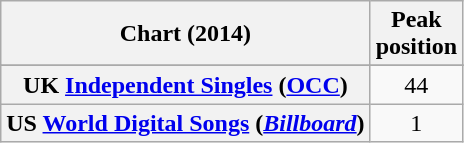<table class="wikitable sortable plainrowheaders" style="text-align:center">
<tr>
<th>Chart (2014)</th>
<th>Peak<br>position</th>
</tr>
<tr>
</tr>
<tr>
<th scope="row">UK <a href='#'>Independent Singles</a> (<a href='#'>OCC</a>)</th>
<td>44</td>
</tr>
<tr>
<th scope="row">US <a href='#'>World Digital Songs</a> (<em><a href='#'>Billboard</a></em>)</th>
<td>1</td>
</tr>
</table>
